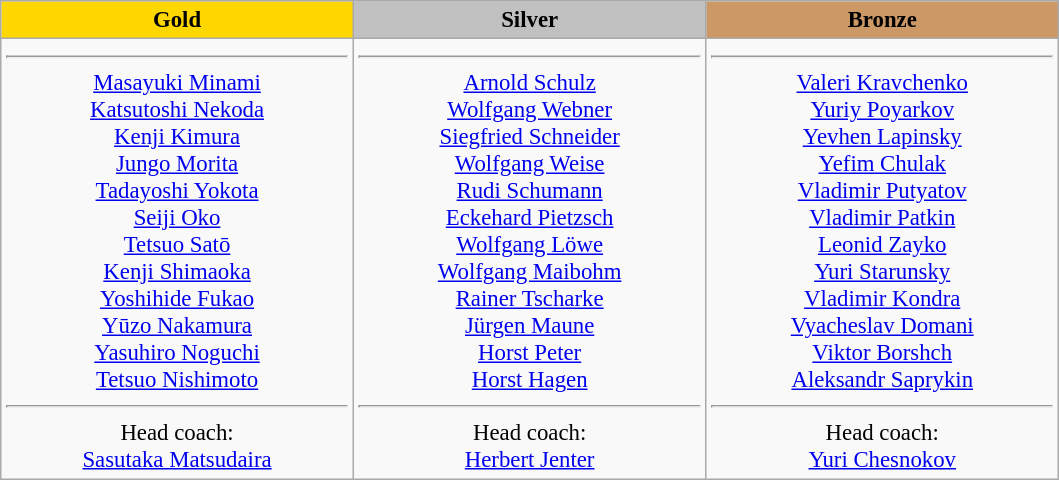<table class="wikitable" style="text-align:center; font-size:95%;">
<tr>
<th style="width:15em; background:gold">Gold</th>
<th style="width:15em; background:silver">Silver</th>
<th style="width:15em; background:#cc9966">Bronze</th>
</tr>
<tr>
<td><hr><a href='#'>Masayuki Minami</a><br><a href='#'>Katsutoshi Nekoda</a><br><a href='#'>Kenji Kimura</a><br><a href='#'>Jungo Morita</a><br><a href='#'>Tadayoshi Yokota</a><br><a href='#'>Seiji Oko</a><br><a href='#'>Tetsuo Satō</a><br><a href='#'>Kenji Shimaoka</a><br><a href='#'>Yoshihide Fukao</a><br><a href='#'>Yūzo Nakamura</a><br><a href='#'>Yasuhiro Noguchi</a><br><a href='#'>Tetsuo Nishimoto</a><br><hr>Head coach:<br><a href='#'>Sasutaka Matsudaira</a></td>
<td><hr><a href='#'>Arnold Schulz</a><br><a href='#'>Wolfgang Webner</a><br><a href='#'>Siegfried Schneider</a><br><a href='#'>Wolfgang Weise</a><br><a href='#'>Rudi Schumann</a><br><a href='#'>Eckehard Pietzsch</a><br><a href='#'>Wolfgang Löwe</a><br><a href='#'>Wolfgang Maibohm</a><br><a href='#'>Rainer Tscharke</a><br><a href='#'>Jürgen Maune</a><br><a href='#'>Horst Peter</a><br><a href='#'>Horst Hagen</a><br><hr>Head coach:<br><a href='#'>Herbert Jenter</a></td>
<td><hr><a href='#'>Valeri Kravchenko</a><br><a href='#'>Yuriy Poyarkov</a><br><a href='#'>Yevhen Lapinsky</a><br><a href='#'>Yefim Chulak</a><br><a href='#'>Vladimir Putyatov</a><br><a href='#'>Vladimir Patkin</a><br><a href='#'>Leonid Zayko</a><br><a href='#'>Yuri Starunsky</a><br><a href='#'>Vladimir Kondra</a><br><a href='#'>Vyacheslav Domani</a><br><a href='#'>Viktor Borshch</a><br><a href='#'>Aleksandr Saprykin</a><br><hr>Head coach:<br><a href='#'>Yuri Chesnokov</a></td>
</tr>
</table>
